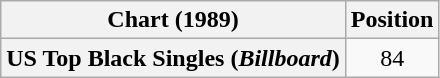<table class="wikitable plainrowheaders" style="text-align:center">
<tr>
<th>Chart (1989)</th>
<th>Position</th>
</tr>
<tr>
<th scope="row">US Top Black Singles (<em>Billboard</em>)</th>
<td>84</td>
</tr>
</table>
